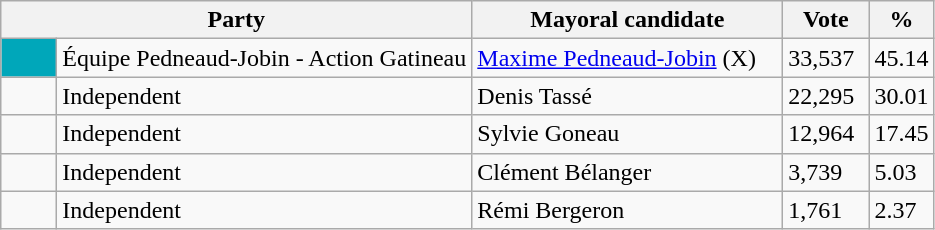<table class="wikitable">
<tr>
<th width="230px" colspan="2">Party</th>
<th width="200px">Mayoral candidate</th>
<th width="50px">Vote</th>
<th width="30px">%</th>
</tr>
<tr>
<td bgcolor=#00a7ba width="30px"> </td>
<td>Équipe Pedneaud-Jobin - Action Gatineau</td>
<td><a href='#'>Maxime Pedneaud-Jobin</a> (X)</td>
<td>33,537</td>
<td>45.14</td>
</tr>
<tr>
<td> </td>
<td>Independent</td>
<td>Denis Tassé</td>
<td>22,295</td>
<td>30.01</td>
</tr>
<tr>
<td> </td>
<td>Independent</td>
<td>Sylvie Goneau</td>
<td>12,964</td>
<td>17.45</td>
</tr>
<tr>
<td> </td>
<td>Independent</td>
<td>Clément Bélanger</td>
<td>3,739</td>
<td>5.03</td>
</tr>
<tr>
<td> </td>
<td>Independent</td>
<td>Rémi Bergeron</td>
<td>1,761</td>
<td>2.37</td>
</tr>
</table>
